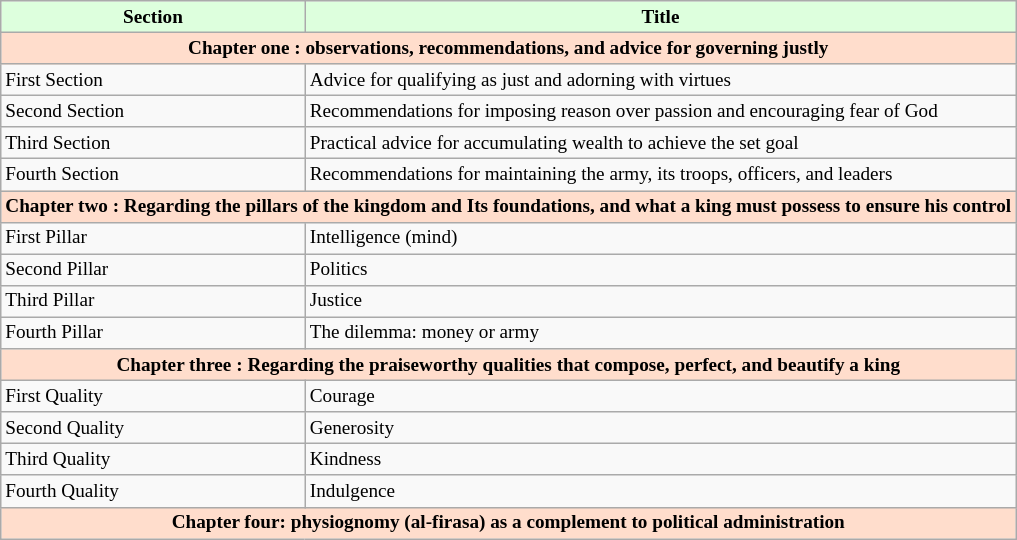<table class="wikitable sortable center" style="text-align:center; font-size:80%;">
<tr>
<th scope="col" style="background: #ddffdd; width: 30%; text-align:center;"><strong>Section</strong></th>
<th scope="col" style="background: #ddffdd; width: 70%; text-align:center;"><strong>Title</strong></th>
</tr>
<tr>
<th colspan="2" style="background: #ffddcc; text-align:center;"><strong>Chapter one : observations, recommendations, and advice for governing justly</strong></th>
</tr>
<tr>
<td style="text-align:left;">First Section</td>
<td style="text-align:left;">Advice for qualifying as just and adorning with virtues</td>
</tr>
<tr>
<td style="text-align:left;">Second Section</td>
<td style="text-align:left;">Recommendations for imposing reason over passion and encouraging fear of God</td>
</tr>
<tr>
<td style="text-align:left;">Third Section</td>
<td style="text-align:left;">Practical advice for accumulating wealth to achieve the set goal</td>
</tr>
<tr>
<td style="text-align:left;">Fourth Section</td>
<td style="text-align:left;">Recommendations for maintaining the army, its troops, officers, and leaders</td>
</tr>
<tr>
<th colspan="2" style="background: #ffddcc; text-align:center;"><strong>Chapter two : Regarding the pillars of the kingdom and Its foundations, and what a king must possess to ensure his control</strong></th>
</tr>
<tr>
<td style="text-align:left;">First Pillar</td>
<td style="text-align:left;">Intelligence (mind)</td>
</tr>
<tr>
<td style="text-align:left;">Second Pillar</td>
<td style="text-align:left;">Politics</td>
</tr>
<tr>
<td style="text-align:left;">Third Pillar</td>
<td style="text-align:left;">Justice</td>
</tr>
<tr>
<td style="text-align:left;">Fourth Pillar</td>
<td style="text-align:left;">The dilemma: money or army</td>
</tr>
<tr>
<th colspan="2" style="background: #ffddcc; text-align:center;"><strong>Chapter three : Regarding the praiseworthy qualities that compose, perfect, and beautify a king</strong></th>
</tr>
<tr>
<td style="text-align:left;">First Quality</td>
<td style="text-align:left;">Courage</td>
</tr>
<tr>
<td style="text-align:left;">Second Quality</td>
<td style="text-align:left;">Generosity</td>
</tr>
<tr>
<td style="text-align:left;">Third Quality</td>
<td style="text-align:left;">Kindness</td>
</tr>
<tr>
<td style="text-align:left;">Fourth Quality</td>
<td style="text-align:left;">Indulgence</td>
</tr>
<tr>
<th colspan="2" style="background: #ffddcc; text-align:center;"><strong>Chapter four: physiognomy (al-firasa) as a complement to political administration</strong></th>
</tr>
</table>
